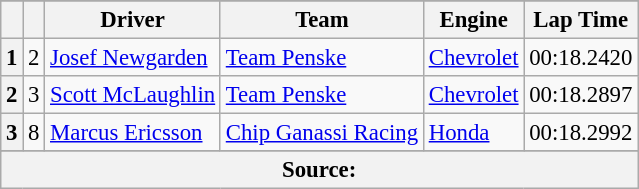<table class="wikitable" style="font-size:95%;">
<tr>
</tr>
<tr>
<th></th>
<th></th>
<th>Driver</th>
<th>Team</th>
<th>Engine</th>
<th>Lap Time</th>
</tr>
<tr>
<th>1</th>
<td align="center">2</td>
<td> <a href='#'>Josef Newgarden</a> <strong></strong></td>
<td><a href='#'>Team Penske</a></td>
<td><a href='#'>Chevrolet</a></td>
<td>00:18.2420</td>
</tr>
<tr>
<th>2</th>
<td align="center">3</td>
<td> <a href='#'>Scott McLaughlin</a></td>
<td><a href='#'>Team Penske</a></td>
<td><a href='#'>Chevrolet</a></td>
<td>00:18.2897</td>
</tr>
<tr>
<th>3</th>
<td align="center">8</td>
<td> <a href='#'>Marcus Ericsson</a></td>
<td><a href='#'>Chip Ganassi Racing</a></td>
<td><a href='#'>Honda</a></td>
<td>00:18.2992</td>
</tr>
<tr>
</tr>
<tr class="sortbottom">
<th colspan="6">Source:</th>
</tr>
</table>
